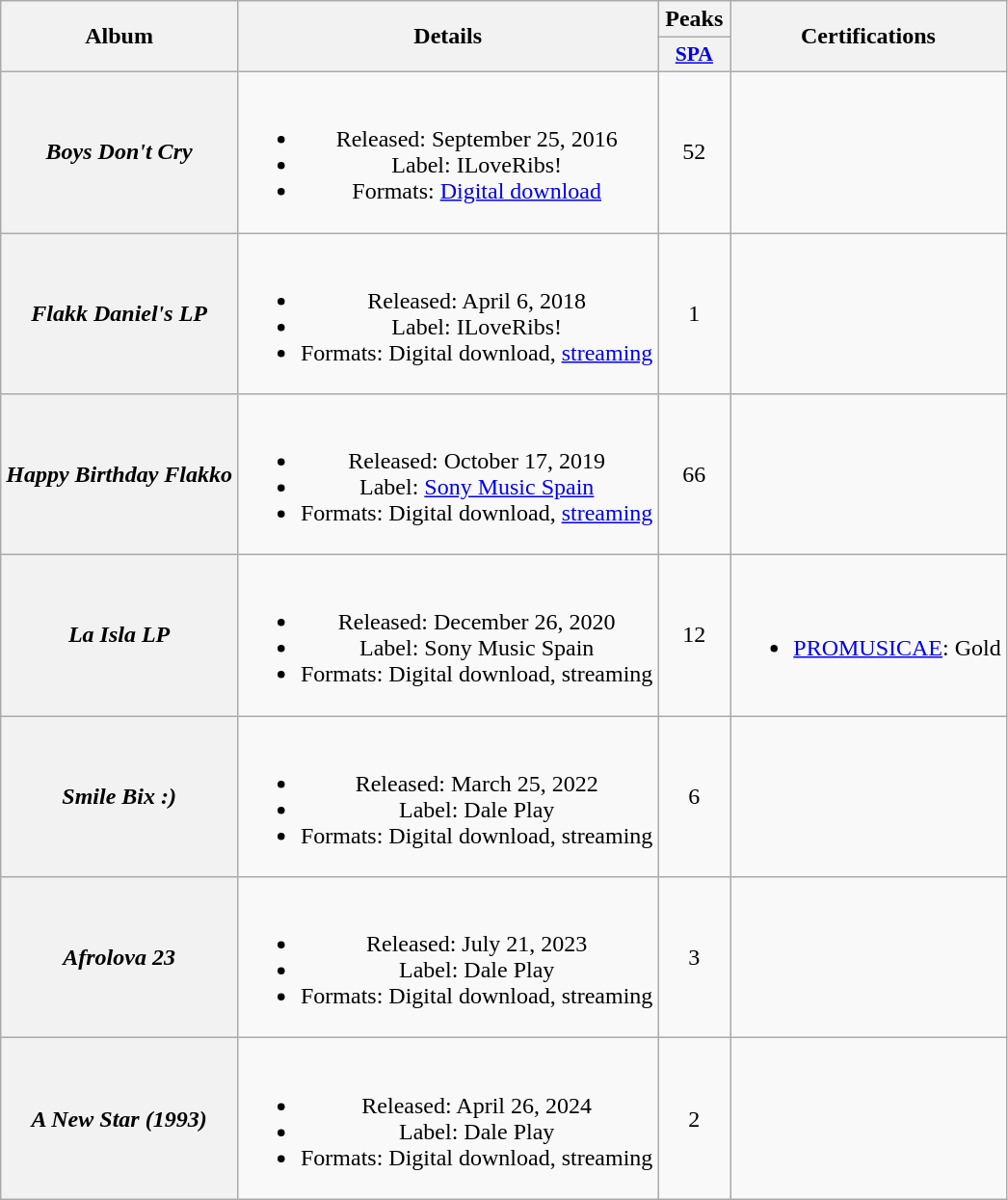<table class="wikitable plainrowheaders" style="text-align:center;">
<tr>
<th scope="col" rowspan="2">Album</th>
<th scope="col" rowspan="2">Details</th>
<th scope="col" colspan="1">Peaks</th>
<th scope="col" rowspan="2">Certifications</th>
</tr>
<tr>
<th scope="col" style="font-size:90%; width:3em;"><a href='#'>SPA</a><br></th>
</tr>
<tr>
<th scope="row"><em>Boys Don't Cry</em></th>
<td><br><ul><li>Released: September 25, 2016</li><li>Label: ILoveRibs!</li><li>Formats: <a href='#'>Digital download</a></li></ul></td>
<td>52</td>
<td></td>
</tr>
<tr>
<th scope="row"><em>Flakk Daniel's LP</em></th>
<td><br><ul><li>Released: April 6, 2018</li><li>Label: ILoveRibs!</li><li>Formats: Digital download, <a href='#'>streaming</a></li></ul></td>
<td>1</td>
<td></td>
</tr>
<tr>
<th scope="row"><em>Happy Birthday Flakko</em></th>
<td><br><ul><li>Released: October 17, 2019</li><li>Label: <a href='#'>Sony Music Spain</a></li><li>Formats: Digital download, <a href='#'>streaming</a></li></ul></td>
<td>66</td>
<td></td>
</tr>
<tr>
<th scope="row"><em>La Isla LP</em></th>
<td><br><ul><li>Released: December 26, 2020</li><li>Label: Sony Music Spain</li><li>Formats: Digital download, streaming</li></ul></td>
<td>12</td>
<td><br><ul><li><a href='#'>PROMUSICAE</a>: Gold</li></ul></td>
</tr>
<tr>
<th scope="row"><em>Smile Bix :)</em></th>
<td><br><ul><li>Released: March 25, 2022</li><li>Label: Dale Play</li><li>Formats: Digital download, streaming</li></ul></td>
<td>6</td>
<td></td>
</tr>
<tr>
<th scope="row"><em>Afrolova 23</em></th>
<td><br><ul><li>Released: July 21, 2023</li><li>Label: Dale Play</li><li>Formats: Digital download, streaming</li></ul></td>
<td>3</td>
<td></td>
</tr>
<tr>
<th scope="row"><em>A New Star (1993)</em></th>
<td><br><ul><li>Released: April 26, 2024</li><li>Label: Dale Play</li><li>Formats: Digital download, streaming</li></ul></td>
<td>2</td>
<td></td>
</tr>
</table>
